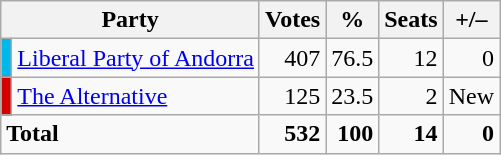<table class="wikitable">
<tr>
<th colspan="2">Party</th>
<th>Votes</th>
<th>%</th>
<th>Seats</th>
<th>+/–</th>
</tr>
<tr>
<td bgcolor="#00B7EB"></td>
<td><a href='#'>Liberal Party of Andorra</a></td>
<td style="text-align: right;">407</td>
<td style="text-align: right;">76.5</td>
<td style="text-align: right;">12</td>
<td style="text-align: right;">0</td>
</tr>
<tr>
<td bgcolor="#d40000"></td>
<td><a href='#'>The Alternative</a></td>
<td style="text-align: right;">125</td>
<td style="text-align: right;">23.5</td>
<td style="text-align: right;">2</td>
<td style="text-align: right;">New</td>
</tr>
<tr>
<td colspan="2" style="font-weight: bold;">Total</td>
<td style="text-align: right; font-weight: bold;">532</td>
<td style="text-align: right; font-weight: bold;">100</td>
<td style="text-align: right; font-weight: bold;">14</td>
<td style="text-align: right;"><strong>0</strong></td>
</tr>
</table>
